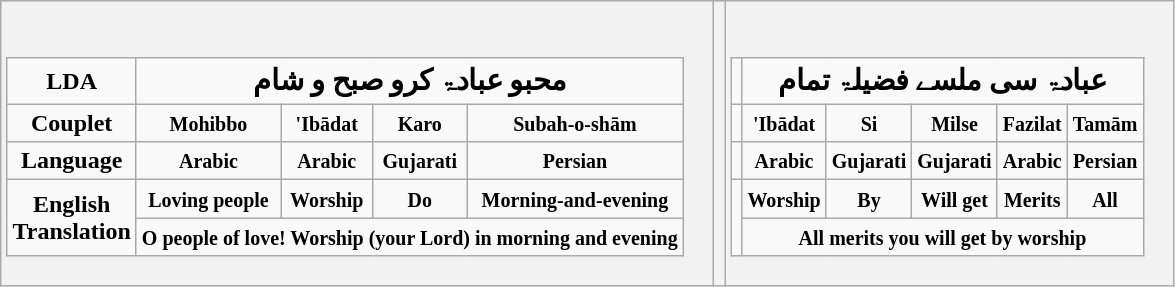<table class="wikitable">
<tr>
<th><br><table class="wikitable">
<tr>
<td>LDA</td>
<td colspan="4"><big>محبو عبادۃ کرو صبح و شام</big></td>
</tr>
<tr>
<td>Couplet</td>
<td><small>Mohibbo</small></td>
<td><small>'Ibādat</small></td>
<td><small>Karo</small></td>
<td><small>Subah-o-shām</small></td>
</tr>
<tr>
<td>Language</td>
<td><small>Arabic</small></td>
<td><small>Arabic</small></td>
<td><small>Gujarati</small></td>
<td><small>Persian</small></td>
</tr>
<tr>
<td rowspan="2">English<br>Translation</td>
<td><small>Loving people</small></td>
<td><small>Worship</small></td>
<td><small>Do</small></td>
<td><small>Morning-and-evening</small></td>
</tr>
<tr>
<td colspan="4"><small>O people of love! Worship (your Lord) in morning and evening</small></td>
</tr>
</table>
</th>
<th></th>
<th><br><table class="wikitable">
<tr>
<td></td>
<td colspan="5"><big>عبادۃ سی ملسے فضیلۃ تمام</big></td>
</tr>
<tr>
<td></td>
<td><small>'Ibādat</small></td>
<td><small>Si</small></td>
<td><small>Milse</small></td>
<td><small>Fazilat</small></td>
<td><small>Tamām</small></td>
</tr>
<tr>
<td></td>
<td><small>Arabic</small></td>
<td><small>Gujarati</small></td>
<td><small>Gujarati</small></td>
<td><small>Arabic</small></td>
<td><small>Persian</small></td>
</tr>
<tr>
<td rowspan="2"></td>
<td><small>Worship</small></td>
<td><small>By</small></td>
<td><small>Will get</small></td>
<td><small>Merits</small></td>
<td><small>All</small></td>
</tr>
<tr>
<td colspan="5"><small>All merits you will get by worship</small></td>
</tr>
</table>
</th>
</tr>
</table>
